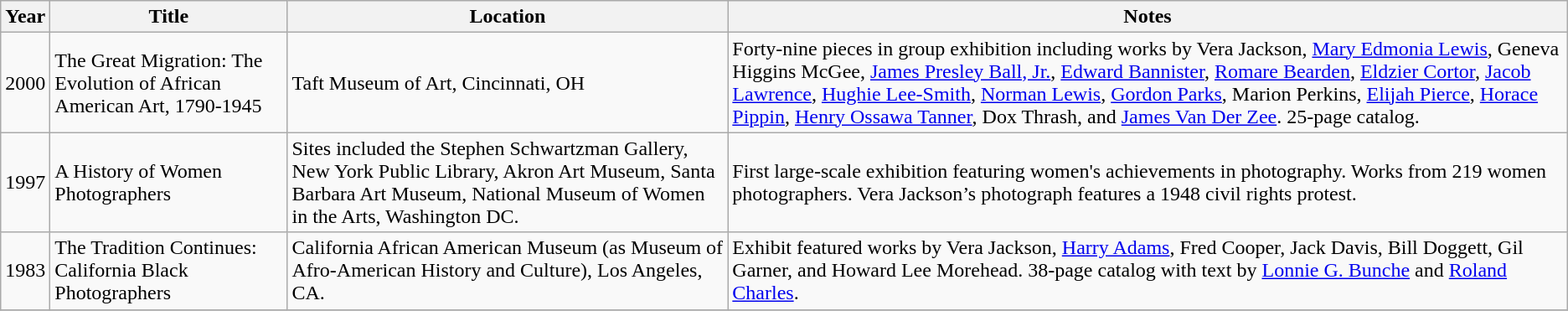<table class="wikitable sortable">
<tr>
<th>Year</th>
<th>Title</th>
<th class="unsortable">Location</th>
<th class="unsortable">Notes</th>
</tr>
<tr>
<td>2000</td>
<td>The Great Migration: The Evolution of African American Art, 1790-1945</td>
<td>Taft Museum of Art, Cincinnati, OH</td>
<td>Forty-nine pieces in group exhibition including works by Vera Jackson, <a href='#'>Mary Edmonia Lewis</a>, Geneva Higgins McGee, <a href='#'>James Presley Ball, Jr.</a>, <a href='#'>Edward Bannister</a>, <a href='#'>Romare Bearden</a>, <a href='#'>Eldzier Cortor</a>, <a href='#'>Jacob Lawrence</a>, <a href='#'>Hughie Lee-Smith</a>, <a href='#'>Norman Lewis</a>, <a href='#'>Gordon Parks</a>, Marion Perkins, <a href='#'>Elijah Pierce</a>, <a href='#'>Horace Pippin</a>, <a href='#'>Henry Ossawa Tanner</a>, Dox Thrash, and <a href='#'>James Van Der Zee</a>. 25-page catalog.</td>
</tr>
<tr>
<td>1997</td>
<td>A History of Women Photographers</td>
<td>Sites included the Stephen Schwartzman Gallery, New York Public Library, Akron Art Museum, Santa Barbara Art Museum, National Museum of Women in the Arts, Washington DC.</td>
<td>First large-scale exhibition featuring women's achievements in photography. Works from 219 women photographers. Vera Jackson’s photograph features a 1948 civil rights protest.</td>
</tr>
<tr>
<td>1983</td>
<td>The Tradition Continues: California Black Photographers</td>
<td>California African American Museum (as Museum of Afro-American History and Culture), Los Angeles, CA.</td>
<td>Exhibit featured works by Vera Jackson, <a href='#'>Harry Adams</a>, Fred Cooper, Jack Davis, Bill Doggett, Gil Garner, and Howard Lee Morehead. 38-page catalog with text by <a href='#'>Lonnie G. Bunche</a> and <a href='#'>Roland Charles</a>.</td>
</tr>
<tr>
</tr>
</table>
